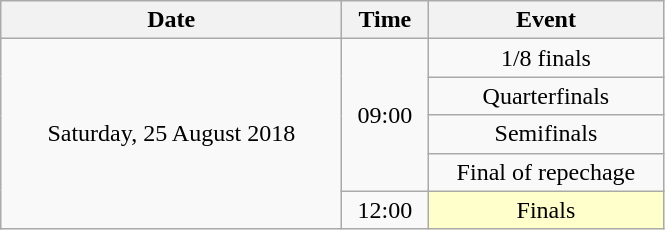<table class = "wikitable" style="text-align:center;">
<tr>
<th width=220>Date</th>
<th width=50>Time</th>
<th width=150>Event</th>
</tr>
<tr>
<td rowspan=5>Saturday, 25 August 2018</td>
<td rowspan=4>09:00</td>
<td>1/8 finals</td>
</tr>
<tr>
<td>Quarterfinals</td>
</tr>
<tr>
<td>Semifinals</td>
</tr>
<tr>
<td>Final of repechage</td>
</tr>
<tr>
<td>12:00</td>
<td bgcolor=ffffcc>Finals</td>
</tr>
</table>
